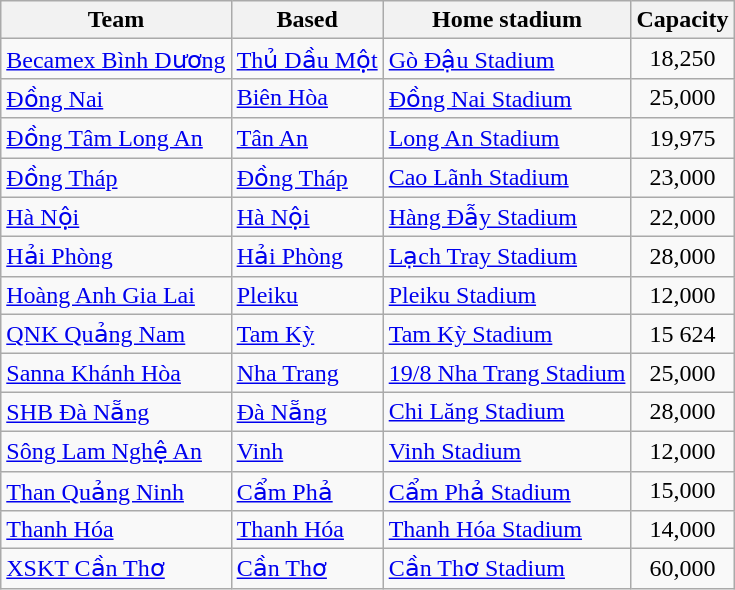<table class="wikitable sortable">
<tr>
<th>Team</th>
<th>Based</th>
<th>Home stadium</th>
<th>Capacity</th>
</tr>
<tr>
<td><a href='#'>Becamex Bình Dương</a></td>
<td><a href='#'>Thủ Dầu Một</a></td>
<td><a href='#'>Gò Đậu Stadium</a></td>
<td align=center>18,250</td>
</tr>
<tr>
<td><a href='#'>Đồng Nai</a></td>
<td><a href='#'>Biên Hòa</a></td>
<td><a href='#'>Đồng Nai Stadium</a></td>
<td align=center>25,000</td>
</tr>
<tr>
<td><a href='#'>Đồng Tâm Long An</a></td>
<td><a href='#'>Tân An</a></td>
<td><a href='#'>Long An Stadium</a></td>
<td align=center>19,975</td>
</tr>
<tr>
<td><a href='#'>Đồng Tháp</a></td>
<td><a href='#'>Đồng Tháp</a></td>
<td><a href='#'>Cao Lãnh Stadium</a></td>
<td align=center>23,000</td>
</tr>
<tr>
<td><a href='#'>Hà Nội</a></td>
<td><a href='#'>Hà Nội</a></td>
<td><a href='#'>Hàng Đẫy Stadium</a></td>
<td align=center>22,000</td>
</tr>
<tr>
<td><a href='#'>Hải Phòng</a></td>
<td><a href='#'>Hải Phòng</a></td>
<td><a href='#'>Lạch Tray Stadium</a></td>
<td align=center>28,000</td>
</tr>
<tr>
<td><a href='#'>Hoàng Anh Gia Lai</a></td>
<td><a href='#'>Pleiku</a></td>
<td><a href='#'>Pleiku Stadium</a></td>
<td align=center>12,000</td>
</tr>
<tr>
<td><a href='#'>QNK Quảng Nam</a></td>
<td><a href='#'>Tam Kỳ</a></td>
<td><a href='#'>Tam Kỳ Stadium</a></td>
<td align=center>15 624</td>
</tr>
<tr>
<td><a href='#'>Sanna Khánh Hòa</a></td>
<td><a href='#'>Nha Trang</a></td>
<td><a href='#'>19/8 Nha Trang Stadium</a></td>
<td align=center>25,000</td>
</tr>
<tr>
<td><a href='#'>SHB Đà Nẵng</a></td>
<td><a href='#'>Đà Nẵng</a></td>
<td><a href='#'>Chi Lăng Stadium</a></td>
<td align=center>28,000</td>
</tr>
<tr>
<td><a href='#'>Sông Lam Nghệ An</a></td>
<td><a href='#'>Vinh</a></td>
<td><a href='#'>Vinh Stadium</a></td>
<td align=center>12,000</td>
</tr>
<tr>
<td><a href='#'>Than Quảng Ninh</a></td>
<td><a href='#'>Cẩm Phả</a></td>
<td><a href='#'>Cẩm Phả Stadium</a></td>
<td align=center>15,000</td>
</tr>
<tr>
<td><a href='#'>Thanh Hóa</a></td>
<td><a href='#'>Thanh Hóa</a></td>
<td><a href='#'>Thanh Hóa Stadium</a></td>
<td align=center>14,000</td>
</tr>
<tr>
<td><a href='#'>XSKT Cần Thơ</a></td>
<td><a href='#'>Cần Thơ</a></td>
<td><a href='#'>Cần Thơ Stadium</a></td>
<td align=center>60,000</td>
</tr>
</table>
